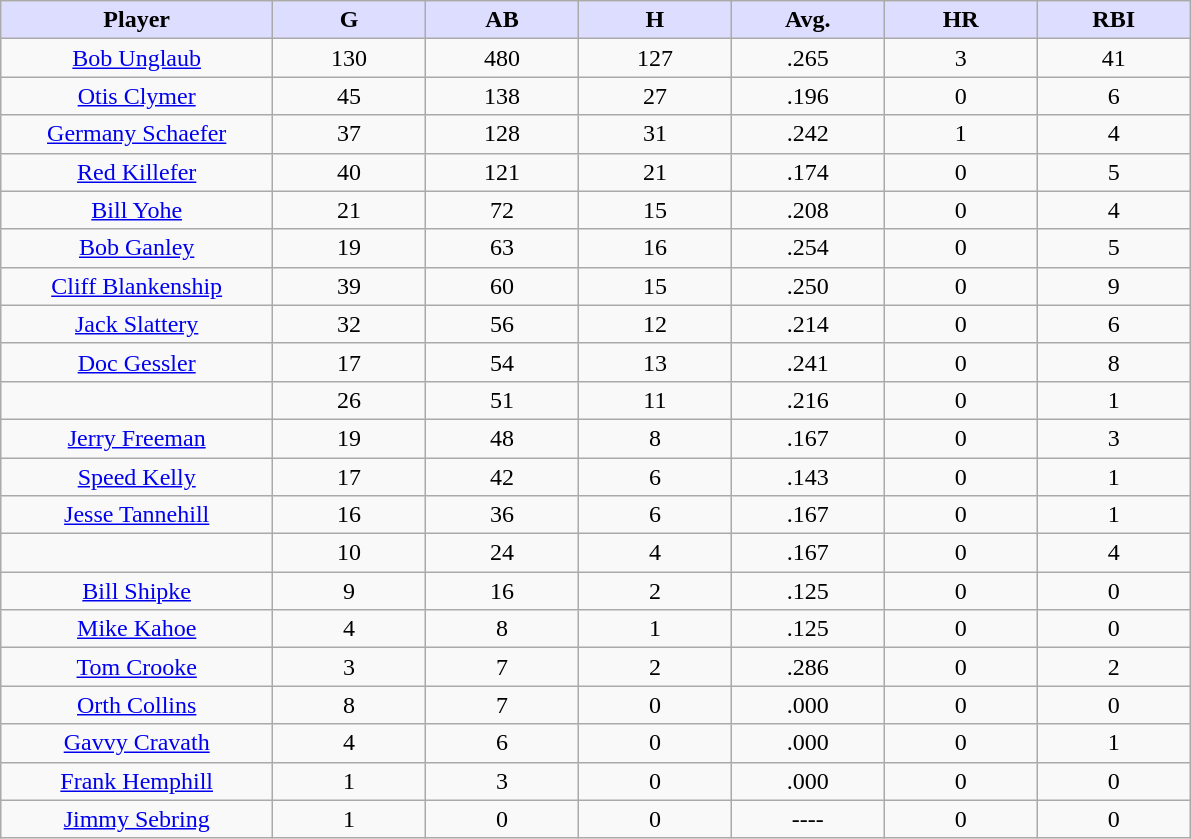<table class="wikitable sortable">
<tr>
<th style="background:#ddf; width:16%;">Player</th>
<th style="background:#ddf; width:9%;">G</th>
<th style="background:#ddf; width:9%;">AB</th>
<th style="background:#ddf; width:9%;">H</th>
<th style="background:#ddf; width:9%;">Avg.</th>
<th style="background:#ddf; width:9%;">HR</th>
<th style="background:#ddf; width:9%;">RBI</th>
</tr>
<tr style="text-align:center;">
<td><a href='#'>Bob Unglaub</a></td>
<td>130</td>
<td>480</td>
<td>127</td>
<td>.265</td>
<td>3</td>
<td>41</td>
</tr>
<tr align="center">
<td><a href='#'>Otis Clymer</a></td>
<td>45</td>
<td>138</td>
<td>27</td>
<td>.196</td>
<td>0</td>
<td>6</td>
</tr>
<tr align="center">
<td><a href='#'>Germany Schaefer</a></td>
<td>37</td>
<td>128</td>
<td>31</td>
<td>.242</td>
<td>1</td>
<td>4</td>
</tr>
<tr align="center">
<td><a href='#'>Red Killefer</a></td>
<td>40</td>
<td>121</td>
<td>21</td>
<td>.174</td>
<td>0</td>
<td>5</td>
</tr>
<tr align="center">
<td><a href='#'>Bill Yohe</a></td>
<td>21</td>
<td>72</td>
<td>15</td>
<td>.208</td>
<td>0</td>
<td>4</td>
</tr>
<tr align="center">
<td><a href='#'>Bob Ganley</a></td>
<td>19</td>
<td>63</td>
<td>16</td>
<td>.254</td>
<td>0</td>
<td>5</td>
</tr>
<tr align="center">
<td><a href='#'>Cliff Blankenship</a></td>
<td>39</td>
<td>60</td>
<td>15</td>
<td>.250</td>
<td>0</td>
<td>9</td>
</tr>
<tr align="center">
<td><a href='#'>Jack Slattery</a></td>
<td>32</td>
<td>56</td>
<td>12</td>
<td>.214</td>
<td>0</td>
<td>6</td>
</tr>
<tr align="center">
<td><a href='#'>Doc Gessler</a></td>
<td>17</td>
<td>54</td>
<td>13</td>
<td>.241</td>
<td>0</td>
<td>8</td>
</tr>
<tr align="center">
<td></td>
<td>26</td>
<td>51</td>
<td>11</td>
<td>.216</td>
<td>0</td>
<td>1</td>
</tr>
<tr style="text-align:center;">
<td><a href='#'>Jerry Freeman</a></td>
<td>19</td>
<td>48</td>
<td>8</td>
<td>.167</td>
<td>0</td>
<td>3</td>
</tr>
<tr align="center">
<td><a href='#'>Speed Kelly</a></td>
<td>17</td>
<td>42</td>
<td>6</td>
<td>.143</td>
<td>0</td>
<td>1</td>
</tr>
<tr align="center">
<td><a href='#'>Jesse Tannehill</a></td>
<td>16</td>
<td>36</td>
<td>6</td>
<td>.167</td>
<td>0</td>
<td>1</td>
</tr>
<tr align="center">
<td></td>
<td>10</td>
<td>24</td>
<td>4</td>
<td>.167</td>
<td>0</td>
<td>4</td>
</tr>
<tr align="center">
<td><a href='#'>Bill Shipke</a></td>
<td>9</td>
<td>16</td>
<td>2</td>
<td>.125</td>
<td>0</td>
<td>0</td>
</tr>
<tr align="center">
<td><a href='#'>Mike Kahoe</a></td>
<td>4</td>
<td>8</td>
<td>1</td>
<td>.125</td>
<td>0</td>
<td>0</td>
</tr>
<tr align="center">
<td><a href='#'>Tom Crooke</a></td>
<td>3</td>
<td>7</td>
<td>2</td>
<td>.286</td>
<td>0</td>
<td>2</td>
</tr>
<tr align="center">
<td><a href='#'>Orth Collins</a></td>
<td>8</td>
<td>7</td>
<td>0</td>
<td>.000</td>
<td>0</td>
<td>0</td>
</tr>
<tr align="center">
<td><a href='#'>Gavvy Cravath</a></td>
<td>4</td>
<td>6</td>
<td>0</td>
<td>.000</td>
<td>0</td>
<td>1</td>
</tr>
<tr align="center">
<td><a href='#'>Frank Hemphill</a></td>
<td>1</td>
<td>3</td>
<td>0</td>
<td>.000</td>
<td>0</td>
<td>0</td>
</tr>
<tr align="center">
<td><a href='#'>Jimmy Sebring</a></td>
<td>1</td>
<td>0</td>
<td>0</td>
<td>----</td>
<td>0</td>
<td>0</td>
</tr>
</table>
